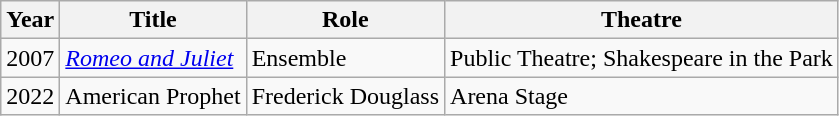<table class="wikitable">
<tr>
<th>Year</th>
<th>Title</th>
<th>Role</th>
<th>Theatre</th>
</tr>
<tr>
<td>2007</td>
<td><em><a href='#'>Romeo and Juliet</a></em></td>
<td>Ensemble</td>
<td>Public Theatre; Shakespeare in the Park</td>
</tr>
<tr>
<td>2022</td>
<td>American Prophet</td>
<td>Frederick Douglass</td>
<td>Arena Stage</td>
</tr>
</table>
